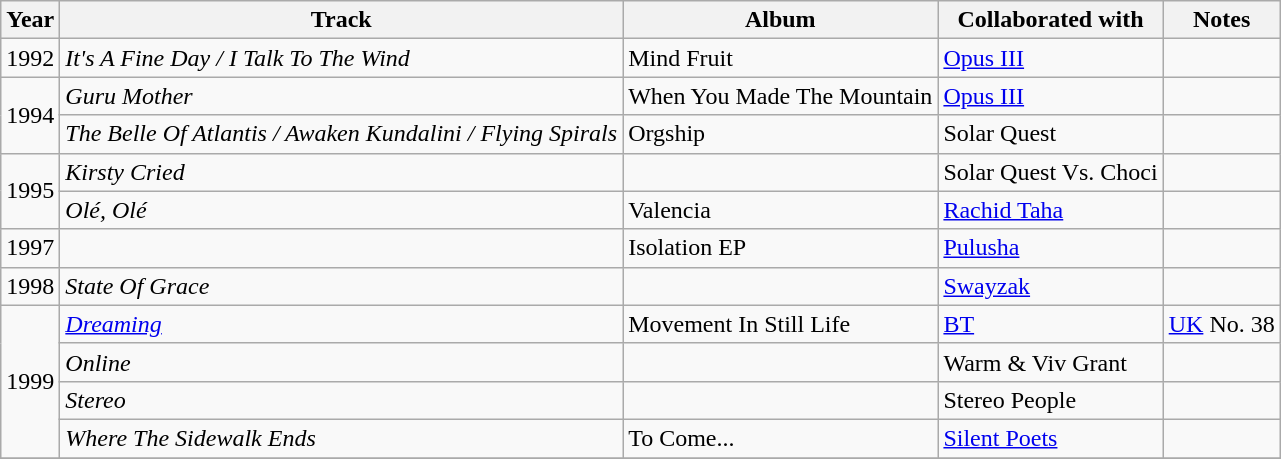<table class="wikitable sortable">
<tr>
<th>Year</th>
<th>Track</th>
<th>Album</th>
<th>Collaborated with</th>
<th>Notes</th>
</tr>
<tr>
<td>1992</td>
<td><em>It's A Fine Day / I Talk To The Wind</em></td>
<td>Mind Fruit</td>
<td><a href='#'>Opus III</a></td>
<td></td>
</tr>
<tr>
<td rowspan="2">1994</td>
<td><em>Guru Mother</em></td>
<td>When You Made The Mountain</td>
<td><a href='#'>Opus III</a></td>
<td></td>
</tr>
<tr>
<td><em>The Belle Of Atlantis / Awaken Kundalini / Flying Spirals</em></td>
<td>Orgship</td>
<td>Solar Quest</td>
<td></td>
</tr>
<tr>
<td rowspan="2">1995</td>
<td><em>Kirsty Cried</em></td>
<td></td>
<td>Solar Quest Vs. Choci</td>
<td></td>
</tr>
<tr>
<td><em>Olé, Olé</em></td>
<td>Valencia</td>
<td><a href='#'>Rachid Taha</a></td>
<td></td>
</tr>
<tr>
<td>1997</td>
<td></td>
<td>Isolation EP</td>
<td><a href='#'>Pulusha</a></td>
<td></td>
</tr>
<tr>
<td>1998</td>
<td><em>State Of Grace</em></td>
<td></td>
<td><a href='#'>Swayzak</a></td>
<td></td>
</tr>
<tr>
<td rowspan="4">1999</td>
<td><em><a href='#'>Dreaming</a></em></td>
<td>Movement In Still Life</td>
<td><a href='#'>BT</a></td>
<td><a href='#'>UK</a> No. 38</td>
</tr>
<tr>
<td><em>Online</em></td>
<td></td>
<td>Warm & Viv Grant</td>
<td></td>
</tr>
<tr>
<td><em>Stereo</em></td>
<td></td>
<td>Stereo People</td>
<td></td>
</tr>
<tr>
<td><em>Where The Sidewalk Ends</em></td>
<td>To Come...</td>
<td><a href='#'>Silent Poets</a></td>
<td></td>
</tr>
<tr>
</tr>
</table>
